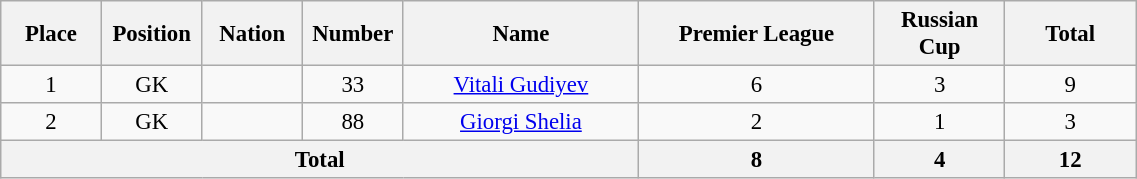<table class="wikitable" style="font-size: 95%; text-align: center;">
<tr>
<th width=60>Place</th>
<th width=60>Position</th>
<th width=60>Nation</th>
<th width=60>Number</th>
<th width=150>Name</th>
<th width=150>Premier League</th>
<th width=80>Russian Cup</th>
<th width=80>Total</th>
</tr>
<tr>
<td>1</td>
<td>GK</td>
<td></td>
<td>33</td>
<td><a href='#'>Vitali Gudiyev</a></td>
<td>6</td>
<td>3</td>
<td>9</td>
</tr>
<tr>
<td>2</td>
<td>GK</td>
<td></td>
<td>88</td>
<td><a href='#'>Giorgi Shelia</a></td>
<td>2</td>
<td>1</td>
<td>3</td>
</tr>
<tr>
<th colspan=5>Total</th>
<th>8</th>
<th>4</th>
<th>12</th>
</tr>
</table>
